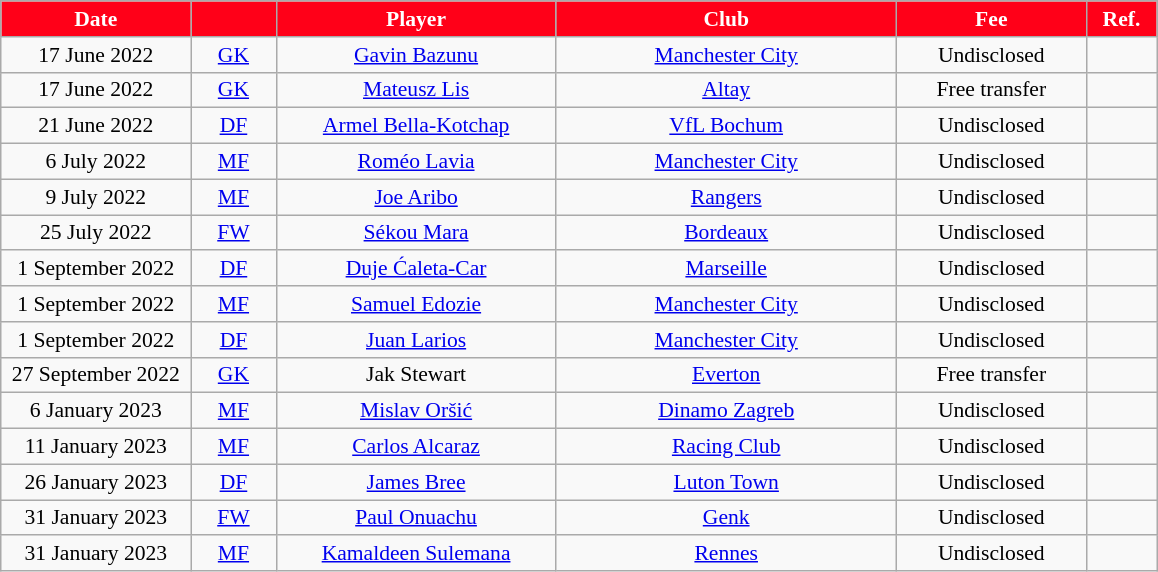<table class="wikitable" style="text-align:center; font-size:90%; ">
<tr>
<th style="background:#FF0018; color:#FFFFFF; width:120px;">Date</th>
<th style="background:#FF0018; color:#FFFFFF; width:50px;"></th>
<th style="background:#FF0018; color:#FFFFFF; width:180px;">Player</th>
<th style="background:#FF0018; color:#FFFFFF; width:220px;">Club</th>
<th style="background:#FF0018; color:#FFFFFF; width:120px;">Fee</th>
<th style="background:#FF0018; color:#FFFFFF; width:40px;">Ref.</th>
</tr>
<tr>
<td>17 June 2022</td>
<td><a href='#'>GK</a></td>
<td> <a href='#'>Gavin Bazunu</a></td>
<td> <a href='#'>Manchester City</a></td>
<td>Undisclosed</td>
<td></td>
</tr>
<tr>
<td>17 June 2022</td>
<td><a href='#'>GK</a></td>
<td> <a href='#'>Mateusz Lis</a></td>
<td> <a href='#'>Altay</a></td>
<td>Free transfer</td>
<td></td>
</tr>
<tr>
<td>21 June 2022</td>
<td><a href='#'>DF</a></td>
<td> <a href='#'>Armel Bella-Kotchap</a></td>
<td> <a href='#'>VfL Bochum</a></td>
<td>Undisclosed</td>
<td></td>
</tr>
<tr>
<td>6 July 2022</td>
<td><a href='#'>MF</a></td>
<td> <a href='#'>Roméo Lavia</a></td>
<td> <a href='#'>Manchester City</a></td>
<td>Undisclosed</td>
<td></td>
</tr>
<tr>
<td>9 July 2022</td>
<td><a href='#'>MF</a></td>
<td> <a href='#'>Joe Aribo</a></td>
<td> <a href='#'>Rangers</a></td>
<td>Undisclosed</td>
<td></td>
</tr>
<tr>
<td>25 July 2022</td>
<td><a href='#'>FW</a></td>
<td> <a href='#'>Sékou Mara</a></td>
<td> <a href='#'>Bordeaux</a></td>
<td>Undisclosed</td>
<td></td>
</tr>
<tr>
<td>1 September 2022</td>
<td><a href='#'>DF</a></td>
<td> <a href='#'>Duje Ćaleta-Car</a></td>
<td> <a href='#'>Marseille</a></td>
<td>Undisclosed</td>
<td></td>
</tr>
<tr>
<td>1 September 2022</td>
<td><a href='#'>MF</a></td>
<td> <a href='#'>Samuel Edozie</a></td>
<td> <a href='#'>Manchester City</a></td>
<td>Undisclosed</td>
<td></td>
</tr>
<tr>
<td>1 September 2022</td>
<td><a href='#'>DF</a></td>
<td> <a href='#'>Juan Larios</a></td>
<td> <a href='#'>Manchester City</a></td>
<td>Undisclosed</td>
<td></td>
</tr>
<tr>
<td>27 September 2022</td>
<td><a href='#'>GK</a></td>
<td> Jak Stewart</td>
<td> <a href='#'>Everton</a></td>
<td>Free transfer</td>
<td></td>
</tr>
<tr>
<td>6 January 2023</td>
<td><a href='#'>MF</a></td>
<td> <a href='#'>Mislav Oršić</a></td>
<td> <a href='#'>Dinamo Zagreb</a></td>
<td>Undisclosed</td>
<td></td>
</tr>
<tr>
<td>11 January 2023</td>
<td><a href='#'>MF</a></td>
<td> <a href='#'>Carlos Alcaraz</a></td>
<td> <a href='#'>Racing Club</a></td>
<td>Undisclosed</td>
<td></td>
</tr>
<tr>
<td>26 January 2023</td>
<td><a href='#'>DF</a></td>
<td> <a href='#'>James Bree</a></td>
<td> <a href='#'>Luton Town</a></td>
<td>Undisclosed</td>
<td></td>
</tr>
<tr>
<td>31 January 2023</td>
<td><a href='#'>FW</a></td>
<td> <a href='#'>Paul Onuachu</a></td>
<td> <a href='#'>Genk</a></td>
<td>Undisclosed</td>
<td></td>
</tr>
<tr>
<td>31 January 2023</td>
<td><a href='#'>MF</a></td>
<td> <a href='#'>Kamaldeen Sulemana</a></td>
<td> <a href='#'>Rennes</a></td>
<td>Undisclosed</td>
<td></td>
</tr>
</table>
